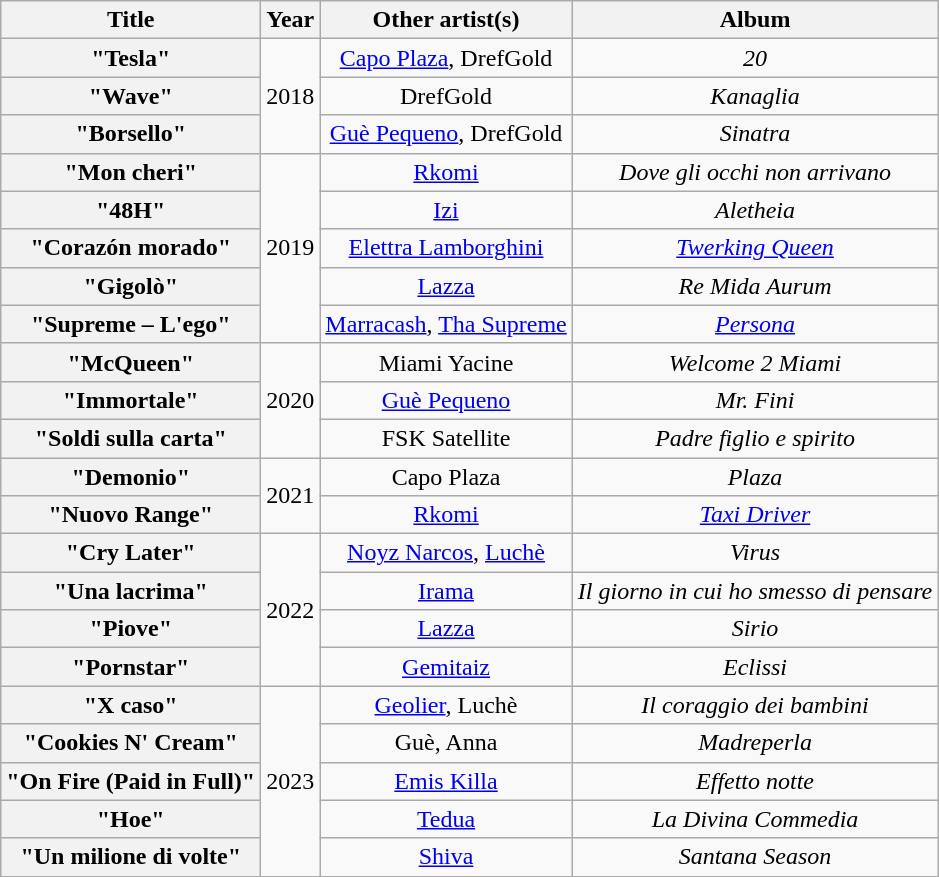<table class="wikitable plainrowheaders" style="text-align:center;">
<tr>
<th>Title</th>
<th>Year</th>
<th>Other artist(s)</th>
<th>Album</th>
</tr>
<tr>
<th scope="row">"Tesla"</th>
<td rowspan="3">2018</td>
<td><a href='#'>Capo Plaza</a>, DrefGold</td>
<td><em>20</em></td>
</tr>
<tr>
<th scope="row">"Wave"</th>
<td>DrefGold</td>
<td><em>Kanaglia</em></td>
</tr>
<tr>
<th scope="row">"Borsello"</th>
<td><a href='#'>Guè Pequeno</a>, DrefGold</td>
<td><em>Sinatra</em></td>
</tr>
<tr>
<th scope="row">"Mon cheri"</th>
<td rowspan="5">2019</td>
<td><a href='#'>Rkomi</a></td>
<td><em>Dove gli occhi non arrivano</em></td>
</tr>
<tr>
<th scope="row">"48H"</th>
<td><a href='#'>Izi</a></td>
<td><em>Aletheia</em></td>
</tr>
<tr>
<th scope="row">"Corazón morado"</th>
<td><a href='#'>Elettra Lamborghini</a></td>
<td><em><a href='#'>Twerking Queen</a></em></td>
</tr>
<tr>
<th scope="row">"Gigolò"</th>
<td><a href='#'>Lazza</a></td>
<td><em>Re Mida Aurum</em></td>
</tr>
<tr>
<th scope="row">"Supreme – L'ego"</th>
<td><a href='#'>Marracash</a>, <a href='#'>Tha Supreme</a></td>
<td><em><a href='#'>Persona</a></em></td>
</tr>
<tr>
<th scope="row">"McQueen"</th>
<td rowspan="3">2020</td>
<td>Miami Yacine</td>
<td><em>Welcome 2 Miami</em></td>
</tr>
<tr>
<th scope="row">"Immortale"</th>
<td><a href='#'>Guè Pequeno</a></td>
<td><em>Mr. Fini</em></td>
</tr>
<tr>
<th scope="row">"Soldi sulla carta"</th>
<td>FSK Satellite</td>
<td><em>Padre figlio e spirito</em></td>
</tr>
<tr>
<th scope="row">"Demonio"</th>
<td rowspan="2">2021</td>
<td>Capo Plaza</td>
<td><em>Plaza</em></td>
</tr>
<tr>
<th scope="row">"Nuovo Range"</th>
<td><a href='#'>Rkomi</a></td>
<td><em><a href='#'>Taxi Driver</a></em></td>
</tr>
<tr>
<th scope="row">"Cry Later"</th>
<td rowspan="4">2022</td>
<td><a href='#'>Noyz Narcos</a>, <a href='#'>Luchè</a></td>
<td><em>Virus</em></td>
</tr>
<tr>
<th scope="row">"Una lacrima"</th>
<td><a href='#'>Irama</a></td>
<td><em>Il giorno in cui ho smesso di pensare</em></td>
</tr>
<tr>
<th scope="row">"Piove"</th>
<td><a href='#'>Lazza</a></td>
<td><em>Sirio</em></td>
</tr>
<tr>
<th scope="row">"Pornstar"</th>
<td><a href='#'>Gemitaiz</a></td>
<td><em>Eclissi</em></td>
</tr>
<tr>
<th scope="row">"X caso"</th>
<td rowspan="5">2023</td>
<td><a href='#'>Geolier</a>, Luchè</td>
<td><em>Il coraggio dei bambini</em></td>
</tr>
<tr>
<th scope="row">"Cookies N' Cream"</th>
<td>Guè, Anna</td>
<td><em>Madreperla</em></td>
</tr>
<tr>
<th scope="row">"On Fire (Paid in Full)"</th>
<td><a href='#'>Emis Killa</a></td>
<td><em>Effetto notte</em></td>
</tr>
<tr>
<th scope="row">"Hoe"</th>
<td><a href='#'>Tedua</a></td>
<td><em>La Divina Commedia</em></td>
</tr>
<tr>
<th scope="row">"Un milione di volte"</th>
<td><a href='#'>Shiva</a></td>
<td><em>Santana Season</em></td>
</tr>
</table>
